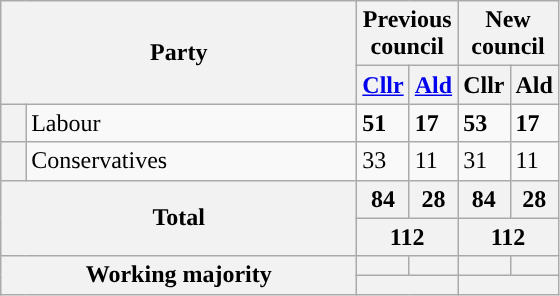<table class="wikitable">
<tr>
<th colspan="2" rowspan="2" style="width: 230px">Party</th>
<th valign=top colspan="2" style="width: 30px">Previous council</th>
<th valign=top colspan="2" style="width: 30px">New council</th>
</tr>
<tr>
<th><a href='#'>Cllr</a></th>
<th><a href='#'>Ald</a></th>
<th>Cllr</th>
<th>Ald</th>
</tr>
<tr>
<th style="background-color: "></th>
<td>Labour</td>
<td><strong>51</strong></td>
<td><strong>17</strong></td>
<td><strong>53</strong></td>
<td><strong>17</strong></td>
</tr>
<tr>
<th style="background-color: "></th>
<td>Conservatives</td>
<td>33</td>
<td>11</td>
<td>31</td>
<td>11</td>
</tr>
<tr>
<th colspan="2" rowspan="2">Total</th>
<th style="text-align: center">84</th>
<th style="text-align: center">28</th>
<th style="text-align: center">84</th>
<th style="text-align: center">28</th>
</tr>
<tr>
<th colspan="2" style="text-align: center">112</th>
<th colspan="2" style="text-align: center">112</th>
</tr>
<tr>
<th colspan="2" rowspan="2">Working majority</th>
<th></th>
<th></th>
<th></th>
<th></th>
</tr>
<tr>
<th colspan="2"></th>
<th colspan="2"></th>
</tr>
</table>
